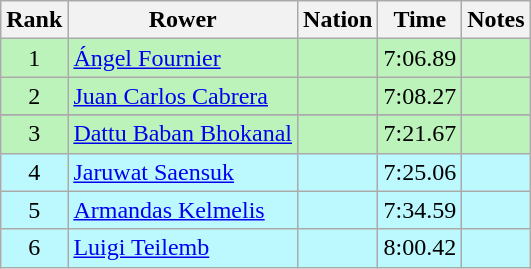<table class="wikitable sortable" style="text-align:center">
<tr>
<th>Rank</th>
<th>Rower</th>
<th>Nation</th>
<th>Time</th>
<th>Notes</th>
</tr>
<tr bgcolor=bbf3bb>
<td>1</td>
<td align=left><a href='#'>Ángel Fournier</a></td>
<td align=left></td>
<td>7:06.89</td>
<td></td>
</tr>
<tr bgcolor=bbf3bb>
<td>2</td>
<td align=left><a href='#'>Juan Carlos Cabrera</a></td>
<td align=left></td>
<td>7:08.27</td>
<td></td>
</tr>
<tr>
</tr>
<tr bgcolor=bbf3bb>
<td>3</td>
<td align=left><a href='#'>Dattu Baban Bhokanal</a></td>
<td align=left></td>
<td>7:21.67</td>
<td></td>
</tr>
<tr bgcolor=bbf9ff>
<td>4</td>
<td align=left><a href='#'>Jaruwat Saensuk</a></td>
<td align=left></td>
<td>7:25.06</td>
<td></td>
</tr>
<tr bgcolor=bbf9ff>
<td>5</td>
<td align=left><a href='#'>Armandas Kelmelis</a></td>
<td align=left></td>
<td>7:34.59</td>
<td></td>
</tr>
<tr bgcolor=bbf9ff>
<td>6</td>
<td align=left><a href='#'>Luigi Teilemb</a></td>
<td align=left></td>
<td>8:00.42</td>
<td></td>
</tr>
</table>
